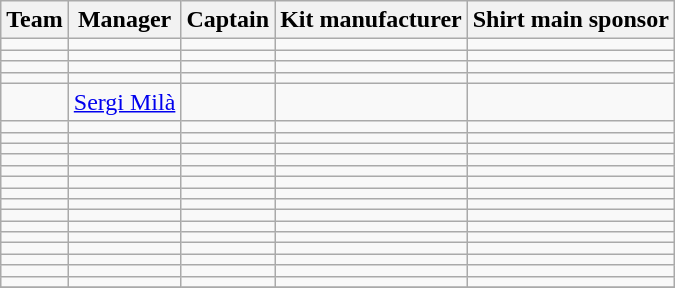<table class="wikitable sortable" style="text-align: left;">
<tr>
<th>Team</th>
<th>Manager</th>
<th>Captain</th>
<th>Kit manufacturer</th>
<th>Shirt main sponsor</th>
</tr>
<tr>
<td></td>
<td></td>
<td></td>
<td></td>
<td></td>
</tr>
<tr>
<td></td>
<td></td>
<td></td>
<td></td>
<td></td>
</tr>
<tr>
<td></td>
<td></td>
<td></td>
<td></td>
<td></td>
</tr>
<tr>
<td></td>
<td></td>
<td></td>
<td></td>
<td></td>
</tr>
<tr>
<td></td>
<td {{nowrap> <a href='#'>Sergi Milà</a></td>
<td></td>
<td></td>
<td></td>
</tr>
<tr>
<td></td>
<td></td>
<td></td>
<td></td>
<td></td>
</tr>
<tr>
<td></td>
<td></td>
<td></td>
<td></td>
<td></td>
</tr>
<tr>
<td></td>
<td></td>
<td></td>
<td></td>
<td></td>
</tr>
<tr>
<td></td>
<td></td>
<td></td>
<td></td>
<td></td>
</tr>
<tr>
<td></td>
<td></td>
<td></td>
<td></td>
<td></td>
</tr>
<tr>
<td></td>
<td></td>
<td></td>
<td></td>
<td></td>
</tr>
<tr>
<td></td>
<td></td>
<td></td>
<td></td>
<td></td>
</tr>
<tr>
<td></td>
<td></td>
<td></td>
<td></td>
<td></td>
</tr>
<tr>
<td></td>
<td></td>
<td></td>
<td></td>
<td></td>
</tr>
<tr>
<td></td>
<td></td>
<td></td>
<td></td>
<td></td>
</tr>
<tr>
<td></td>
<td></td>
<td></td>
<td></td>
<td></td>
</tr>
<tr>
<td></td>
<td></td>
<td></td>
<td></td>
<td></td>
</tr>
<tr>
<td></td>
<td></td>
<td></td>
<td></td>
<td></td>
</tr>
<tr>
<td></td>
<td></td>
<td></td>
<td></td>
<td></td>
</tr>
<tr>
<td></td>
<td></td>
<td></td>
<td></td>
<td></td>
</tr>
<tr>
</tr>
</table>
